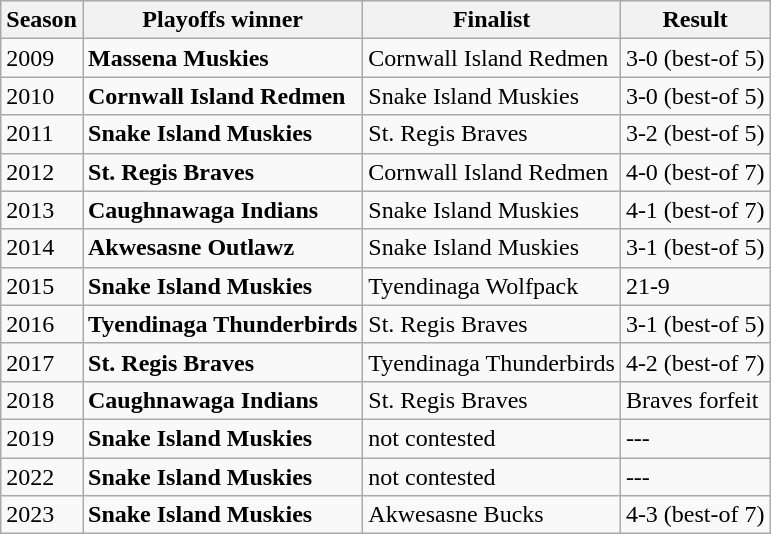<table class="wikitable">
<tr>
<th>Season</th>
<th>Playoffs winner</th>
<th>Finalist</th>
<th>Result</th>
</tr>
<tr>
<td>2009</td>
<td><strong>Massena Muskies</strong></td>
<td>Cornwall Island Redmen</td>
<td>3-0 (best-of 5)</td>
</tr>
<tr>
<td>2010</td>
<td><strong>Cornwall Island Redmen</strong></td>
<td>Snake Island Muskies</td>
<td>3-0 (best-of 5)</td>
</tr>
<tr>
<td>2011</td>
<td><strong>Snake Island Muskies</strong></td>
<td>St. Regis Braves</td>
<td>3-2 (best-of 5)</td>
</tr>
<tr>
<td>2012</td>
<td><strong>St. Regis Braves</strong></td>
<td>Cornwall Island Redmen</td>
<td>4-0 (best-of 7)</td>
</tr>
<tr>
<td>2013</td>
<td><strong>Caughnawaga Indians</strong></td>
<td>Snake Island Muskies</td>
<td>4-1 (best-of 7)</td>
</tr>
<tr>
<td>2014</td>
<td><strong>Akwesasne Outlawz</strong></td>
<td>Snake Island Muskies</td>
<td>3-1 (best-of 5)</td>
</tr>
<tr>
<td>2015</td>
<td><strong>Snake Island Muskies</strong></td>
<td>Tyendinaga Wolfpack</td>
<td>21-9</td>
</tr>
<tr>
<td>2016</td>
<td><strong>Tyendinaga Thunderbirds</strong></td>
<td>St. Regis Braves</td>
<td>3-1 (best-of 5)</td>
</tr>
<tr>
<td>2017</td>
<td><strong>St. Regis Braves</strong></td>
<td>Tyendinaga Thunderbirds</td>
<td>4-2 (best-of 7)</td>
</tr>
<tr>
<td>2018</td>
<td><strong>Caughnawaga Indians</strong></td>
<td>St. Regis Braves</td>
<td>Braves forfeit</td>
</tr>
<tr>
<td>2019</td>
<td><strong>Snake Island Muskies</strong></td>
<td>not contested</td>
<td>---</td>
</tr>
<tr>
<td>2022</td>
<td><strong>Snake Island Muskies</strong></td>
<td>not contested</td>
<td>---</td>
</tr>
<tr>
<td>2023</td>
<td><strong>Snake Island Muskies</strong></td>
<td>Akwesasne Bucks</td>
<td>4-3 (best-of 7)</td>
</tr>
</table>
